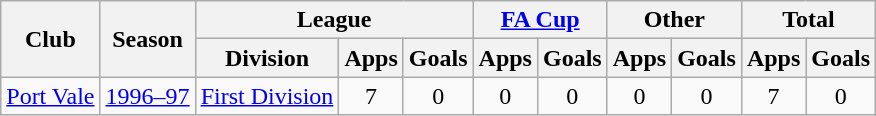<table class="wikitable" style="text-align:center">
<tr>
<th rowspan="2">Club</th>
<th rowspan="2">Season</th>
<th colspan="3">League</th>
<th colspan="2"><a href='#'>FA Cup</a></th>
<th colspan="2">Other</th>
<th colspan="2">Total</th>
</tr>
<tr>
<th>Division</th>
<th>Apps</th>
<th>Goals</th>
<th>Apps</th>
<th>Goals</th>
<th>Apps</th>
<th>Goals</th>
<th>Apps</th>
<th>Goals</th>
</tr>
<tr>
<td><a href='#'>Port Vale</a></td>
<td><a href='#'>1996–97</a></td>
<td><a href='#'>First Division</a></td>
<td>7</td>
<td>0</td>
<td>0</td>
<td>0</td>
<td>0</td>
<td>0</td>
<td>7</td>
<td>0</td>
</tr>
</table>
